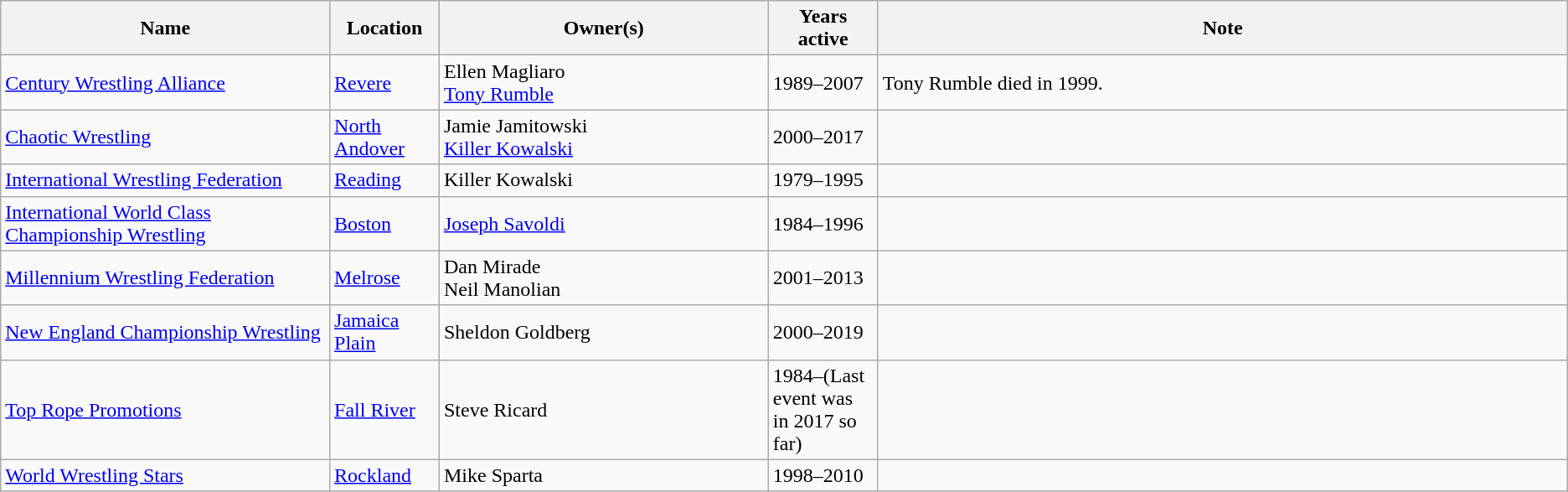<table class="wikitable">
<tr>
<th style="width:21%;">Name</th>
<th style="width:7%;">Location</th>
<th style="width:21%;">Owner(s)</th>
<th style="width:7%;">Years active</th>
<th style="width:55%;">Note</th>
</tr>
<tr>
<td><a href='#'>Century Wrestling Alliance</a></td>
<td><a href='#'>Revere</a></td>
<td>Ellen Magliaro<br><a href='#'>Tony Rumble</a></td>
<td>1989–2007</td>
<td> Tony Rumble died in 1999.</td>
</tr>
<tr>
<td><a href='#'>Chaotic Wrestling</a></td>
<td><a href='#'>North Andover</a></td>
<td>Jamie Jamitowski<br><a href='#'>Killer Kowalski</a></td>
<td>2000–2017</td>
<td></td>
</tr>
<tr>
<td><a href='#'>International Wrestling Federation</a></td>
<td><a href='#'>Reading</a></td>
<td>Killer Kowalski</td>
<td>1979–1995</td>
<td></td>
</tr>
<tr>
<td><a href='#'>International World Class Championship Wrestling</a></td>
<td><a href='#'>Boston</a></td>
<td><a href='#'>Joseph Savoldi</a></td>
<td>1984–1996</td>
<td></td>
</tr>
<tr>
<td><a href='#'>Millennium Wrestling Federation</a></td>
<td><a href='#'>Melrose</a></td>
<td>Dan Mirade<br>Neil Manolian<br></td>
<td>2001–2013</td>
<td></td>
</tr>
<tr>
<td><a href='#'>New England Championship Wrestling</a></td>
<td><a href='#'>Jamaica Plain</a></td>
<td>Sheldon Goldberg</td>
<td>2000–2019</td>
<td></td>
</tr>
<tr>
<td><a href='#'>Top Rope Promotions</a></td>
<td><a href='#'>Fall River</a></td>
<td>Steve Ricard</td>
<td>1984–(Last event was in 2017 so far)</td>
<td></td>
</tr>
<tr>
<td><a href='#'>World Wrestling Stars</a></td>
<td><a href='#'>Rockland</a></td>
<td>Mike Sparta</td>
<td>1998–2010</td>
<td></td>
</tr>
</table>
